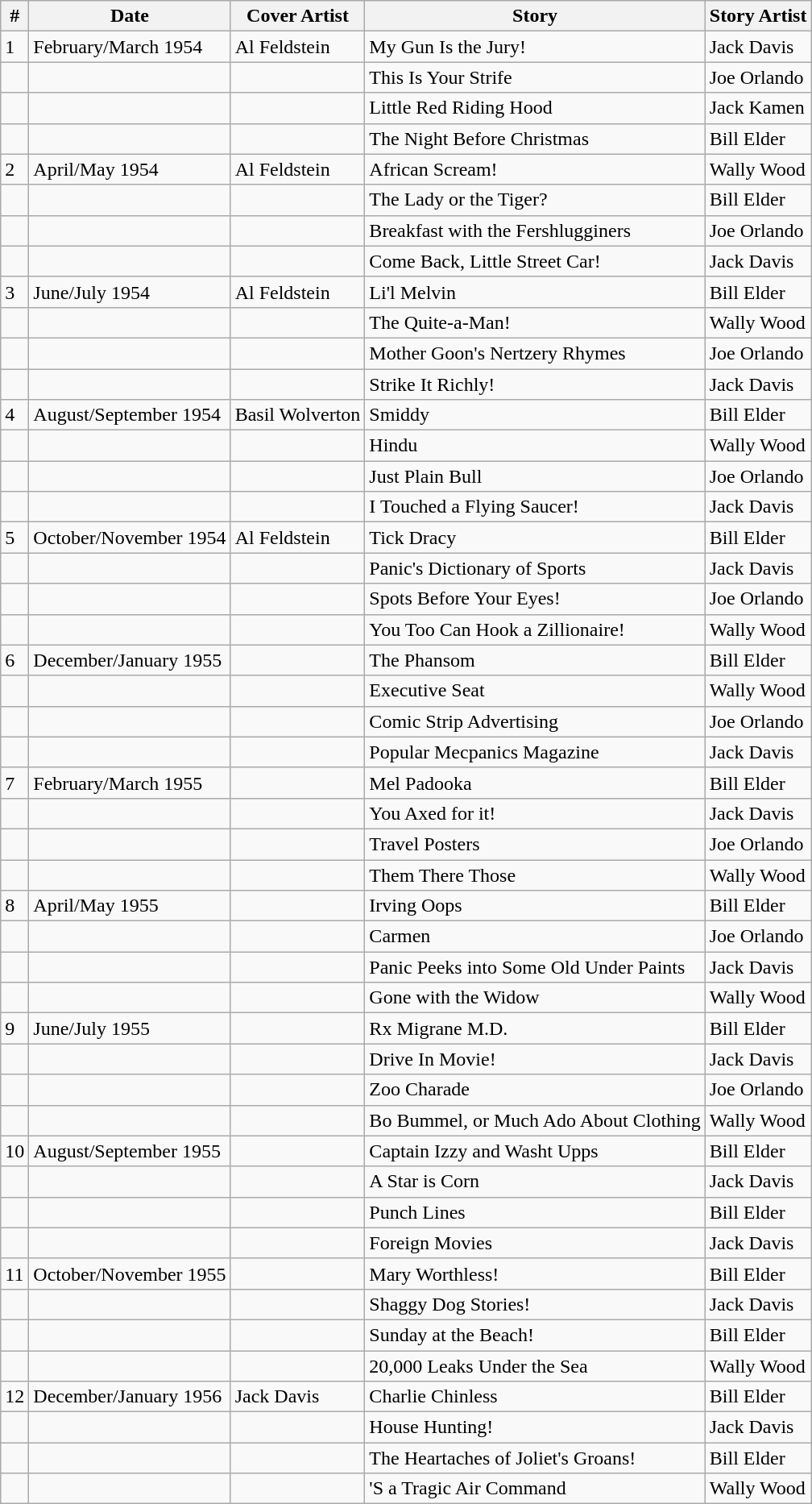<table class="wikitable">
<tr>
<th>#</th>
<th>Date</th>
<th>Cover Artist</th>
<th>Story</th>
<th>Story Artist</th>
</tr>
<tr>
<td>1</td>
<td>February/March 1954</td>
<td>Al Feldstein</td>
<td>My Gun Is the Jury!</td>
<td>Jack Davis</td>
</tr>
<tr>
<td></td>
<td></td>
<td></td>
<td>This Is Your Strife</td>
<td>Joe Orlando</td>
</tr>
<tr>
<td></td>
<td></td>
<td></td>
<td>Little Red Riding Hood</td>
<td>Jack Kamen</td>
</tr>
<tr>
<td></td>
<td></td>
<td></td>
<td>The Night Before Christmas</td>
<td>Bill Elder</td>
</tr>
<tr>
<td>2</td>
<td>April/May 1954</td>
<td>Al Feldstein</td>
<td>African Scream!</td>
<td>Wally Wood</td>
</tr>
<tr>
<td></td>
<td></td>
<td></td>
<td>The Lady or the Tiger?</td>
<td>Bill Elder</td>
</tr>
<tr>
<td></td>
<td></td>
<td></td>
<td>Breakfast with the Fershlugginers</td>
<td>Joe Orlando</td>
</tr>
<tr>
<td></td>
<td></td>
<td></td>
<td>Come Back, Little Street Car!</td>
<td>Jack Davis</td>
</tr>
<tr>
<td>3</td>
<td>June/July 1954</td>
<td>Al Feldstein</td>
<td>Li'l Melvin</td>
<td>Bill Elder</td>
</tr>
<tr>
<td></td>
<td></td>
<td></td>
<td>The Quite-a-Man!</td>
<td>Wally Wood</td>
</tr>
<tr>
<td></td>
<td></td>
<td></td>
<td>Mother Goon's Nertzery Rhymes</td>
<td>Joe Orlando</td>
</tr>
<tr>
<td></td>
<td></td>
<td></td>
<td>Strike It Richly!</td>
<td>Jack Davis</td>
</tr>
<tr>
<td>4</td>
<td>August/September 1954</td>
<td>Basil Wolverton</td>
<td>Smiddy</td>
<td>Bill Elder</td>
</tr>
<tr>
<td></td>
<td></td>
<td></td>
<td>Hindu</td>
<td>Wally Wood</td>
</tr>
<tr>
<td></td>
<td></td>
<td></td>
<td>Just Plain Bull</td>
<td>Joe Orlando</td>
</tr>
<tr>
<td></td>
<td></td>
<td></td>
<td>I Touched a Flying Saucer!</td>
<td>Jack Davis</td>
</tr>
<tr>
<td>5</td>
<td>October/November 1954</td>
<td>Al Feldstein</td>
<td>Tick Dracy</td>
<td>Bill Elder</td>
</tr>
<tr>
<td></td>
<td></td>
<td></td>
<td>Panic's Dictionary of Sports</td>
<td>Jack Davis</td>
</tr>
<tr>
<td></td>
<td></td>
<td></td>
<td>Spots Before Your Eyes!</td>
<td>Joe Orlando</td>
</tr>
<tr>
<td></td>
<td></td>
<td></td>
<td>You Too Can Hook a Zillionaire!</td>
<td>Wally Wood</td>
</tr>
<tr>
<td>6</td>
<td>December/January 1955</td>
<td></td>
<td>The Phansom</td>
<td>Bill Elder</td>
</tr>
<tr>
<td></td>
<td></td>
<td></td>
<td>Executive Seat</td>
<td>Wally Wood</td>
</tr>
<tr>
<td></td>
<td></td>
<td></td>
<td>Comic Strip Advertising</td>
<td>Joe Orlando</td>
</tr>
<tr>
<td></td>
<td></td>
<td></td>
<td>Popular Mecpanics Magazine</td>
<td>Jack Davis</td>
</tr>
<tr>
<td>7</td>
<td>February/March 1955</td>
<td></td>
<td>Mel Padooka</td>
<td>Bill Elder</td>
</tr>
<tr>
<td></td>
<td></td>
<td></td>
<td>You Axed for it!</td>
<td>Jack Davis</td>
</tr>
<tr>
<td></td>
<td></td>
<td></td>
<td>Travel Posters</td>
<td>Joe Orlando</td>
</tr>
<tr>
<td></td>
<td></td>
<td></td>
<td>Them There Those</td>
<td>Wally Wood</td>
</tr>
<tr>
<td>8</td>
<td>April/May 1955</td>
<td></td>
<td>Irving Oops</td>
<td>Bill Elder</td>
</tr>
<tr>
<td></td>
<td></td>
<td></td>
<td>Carmen</td>
<td>Joe Orlando</td>
</tr>
<tr>
<td></td>
<td></td>
<td></td>
<td>Panic Peeks into Some Old Under Paints</td>
<td>Jack Davis</td>
</tr>
<tr>
<td></td>
<td></td>
<td></td>
<td>Gone with the Widow</td>
<td>Wally Wood</td>
</tr>
<tr>
<td>9</td>
<td>June/July 1955</td>
<td></td>
<td>Rx Migrane M.D.</td>
<td>Bill Elder</td>
</tr>
<tr>
<td></td>
<td></td>
<td></td>
<td>Drive In Movie!</td>
<td>Jack Davis</td>
</tr>
<tr>
<td></td>
<td></td>
<td></td>
<td>Zoo Charade</td>
<td>Joe Orlando</td>
</tr>
<tr>
<td></td>
<td></td>
<td></td>
<td>Bo Bummel, or Much Ado About Clothing</td>
<td>Wally Wood</td>
</tr>
<tr>
<td>10</td>
<td>August/September 1955</td>
<td></td>
<td>Captain Izzy and Washt Upps</td>
<td>Bill Elder</td>
</tr>
<tr>
<td></td>
<td></td>
<td></td>
<td>A Star is Corn</td>
<td>Jack Davis</td>
</tr>
<tr>
<td></td>
<td></td>
<td></td>
<td>Punch Lines</td>
<td>Bill Elder</td>
</tr>
<tr>
<td></td>
<td></td>
<td></td>
<td>Foreign Movies</td>
<td>Jack Davis</td>
</tr>
<tr>
<td>11</td>
<td>October/November 1955</td>
<td></td>
<td>Mary Worthless!</td>
<td>Bill Elder</td>
</tr>
<tr>
<td></td>
<td></td>
<td></td>
<td>Shaggy Dog Stories!</td>
<td>Jack Davis</td>
</tr>
<tr>
<td></td>
<td></td>
<td></td>
<td>Sunday at the Beach!</td>
<td>Bill Elder</td>
</tr>
<tr>
<td></td>
<td></td>
<td></td>
<td>20,000 Leaks Under the Sea</td>
<td>Wally Wood</td>
</tr>
<tr>
<td>12</td>
<td>December/January 1956</td>
<td>Jack Davis</td>
<td>Charlie Chinless</td>
<td>Bill Elder</td>
</tr>
<tr>
<td></td>
<td></td>
<td></td>
<td>House Hunting!</td>
<td>Jack Davis</td>
</tr>
<tr>
<td></td>
<td></td>
<td></td>
<td>The Heartaches of Joliet's Groans!</td>
<td>Bill Elder</td>
</tr>
<tr>
<td></td>
<td></td>
<td></td>
<td>'S a Tragic Air Command</td>
<td>Wally Wood</td>
</tr>
</table>
